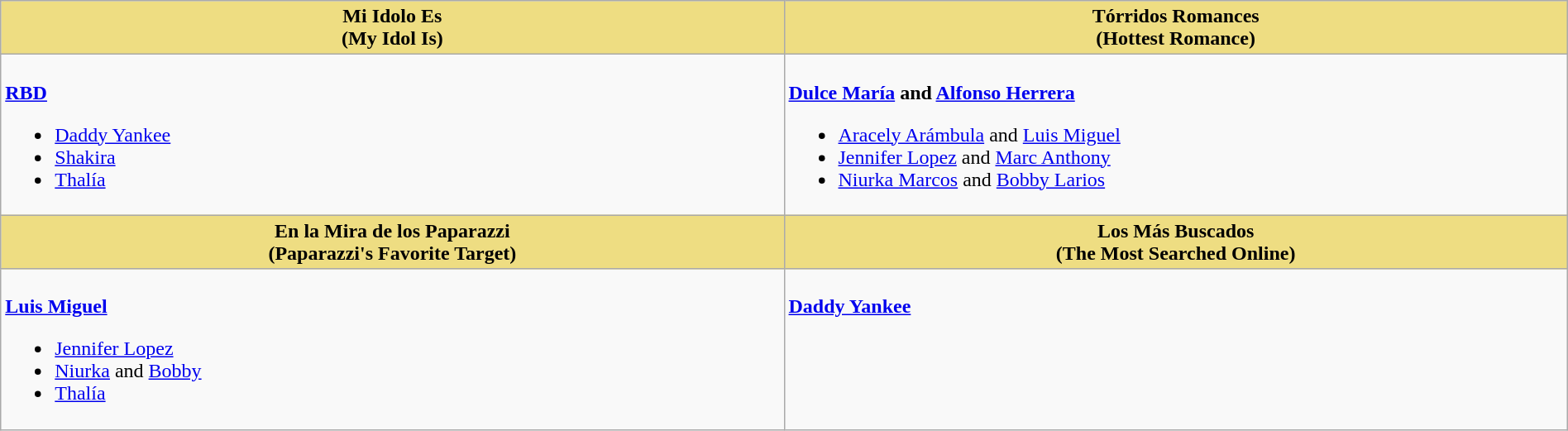<table class="wikitable" style="width:100%">
<tr>
<th style="background:#EEDD82; width:50%">Mi Idolo Es <br>(My Idol Is)</th>
<th style="background:#EEDD82; width:50%">Tórridos Romances <br>(Hottest Romance)</th>
</tr>
<tr>
<td valign="top"><br><strong><a href='#'>RBD</a></strong><ul><li><a href='#'>Daddy Yankee</a></li><li><a href='#'>Shakira</a></li><li><a href='#'>Thalía</a></li></ul></td>
<td valign="top"><br><strong><a href='#'>Dulce María</a> and <a href='#'>Alfonso Herrera</a></strong><ul><li><a href='#'>Aracely Arámbula</a> and <a href='#'>Luis Miguel</a></li><li><a href='#'>Jennifer Lopez</a> and <a href='#'>Marc Anthony</a></li><li><a href='#'>Niurka Marcos</a> and <a href='#'>Bobby Larios</a></li></ul></td>
</tr>
<tr>
<th style="background:#EEDD82; width:50%">En la Mira de los Paparazzi <br>(Paparazzi's Favorite Target)</th>
<th style="background:#EEDD82; width:50%">Los Más Buscados <br>(The Most Searched Online)</th>
</tr>
<tr>
<td valign="top"><br><strong><a href='#'>Luis Miguel</a></strong><ul><li><a href='#'>Jennifer Lopez</a></li><li><a href='#'>Niurka</a> and <a href='#'>Bobby</a></li><li><a href='#'>Thalía</a></li></ul></td>
<td valign="top"><br><strong><a href='#'>Daddy Yankee</a></strong></td>
</tr>
</table>
